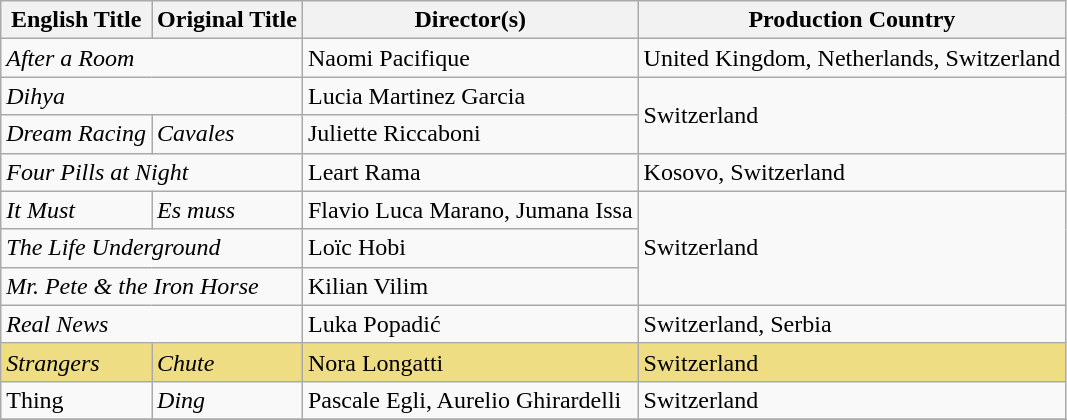<table class="wikitable sortable">
<tr>
<th>English Title</th>
<th>Original Title</th>
<th>Director(s)</th>
<th>Production Country</th>
</tr>
<tr>
<td colspan="2"><em>After a Room</em></td>
<td>Naomi Pacifique</td>
<td>United Kingdom, Netherlands, Switzerland</td>
</tr>
<tr>
<td colspan="2"><em>Dihya</em></td>
<td>Lucia Martinez Garcia</td>
<td rowspan="2">Switzerland</td>
</tr>
<tr>
<td><em>Dream Racing</em></td>
<td><em>Cavales</em></td>
<td>Juliette Riccaboni</td>
</tr>
<tr>
<td colspan="2"><em>Four Pills at Night</em></td>
<td>Leart Rama</td>
<td>Kosovo, Switzerland</td>
</tr>
<tr>
<td><em>It Must</em></td>
<td><em>Es muss</em></td>
<td>Flavio Luca Marano, Jumana Issa</td>
<td rowspan="3">Switzerland</td>
</tr>
<tr>
<td colspan="2"><em>The Life Underground</em></td>
<td>Loïc Hobi</td>
</tr>
<tr>
<td colspan="2"><em>Mr. Pete & the Iron Horse</em></td>
<td>Kilian Vilim</td>
</tr>
<tr>
<td colspan="2"><em>Real News</em></td>
<td>Luka Popadić</td>
<td>Switzerland, Serbia</td>
</tr>
<tr style="background:#eedd82">
<td><em>Strangers</em></td>
<td><em>Chute</em></td>
<td>Nora Longatti</td>
<td>Switzerland</td>
</tr>
<tr>
<td>Thing</td>
<td><em>Ding</em></td>
<td>Pascale Egli, Aurelio Ghirardelli</td>
<td>Switzerland</td>
</tr>
<tr>
</tr>
</table>
